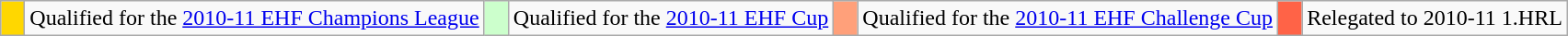<table class="wikitable" style="text-align: left;">
<tr>
<td width=10px bgcolor="gold"></td>
<td>Qualified for the <a href='#'>2010-11 EHF Champions League</a></td>
<td width=10px bgcolor=#ccffcc></td>
<td>Qualified for the <a href='#'>2010-11 EHF Cup</a></td>
<td width=10px   bgcolor="lightsalmon"></td>
<td>Qualified for the <a href='#'>2010-11 EHF Challenge Cup</a></td>
<td width=10px bgcolor="tomato"></td>
<td>Relegated to 2010-11 1.HRL</td>
</tr>
</table>
